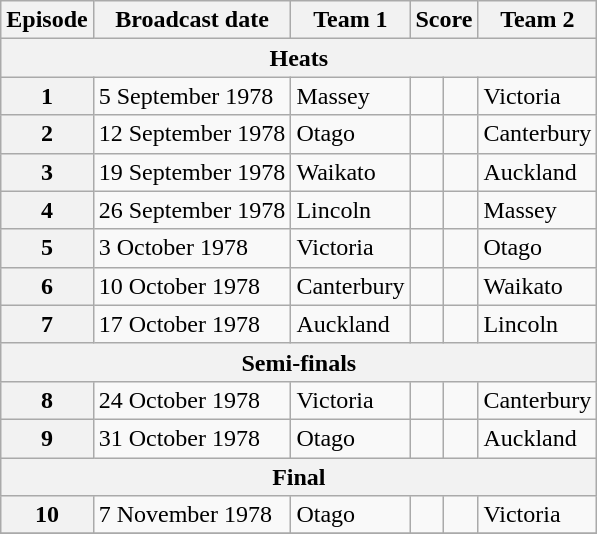<table class="wikitable">
<tr>
<th>Episode</th>
<th>Broadcast date</th>
<th>Team 1</th>
<th colspan=2>Score</th>
<th>Team 2</th>
</tr>
<tr>
<th colspan=6>Heats</th>
</tr>
<tr>
<th>1</th>
<td>5 September 1978</td>
<td>Massey</td>
<td></td>
<td></td>
<td>Victoria</td>
</tr>
<tr>
<th>2</th>
<td>12 September 1978</td>
<td>Otago</td>
<td></td>
<td></td>
<td>Canterbury</td>
</tr>
<tr>
<th>3</th>
<td>19 September 1978</td>
<td>Waikato</td>
<td></td>
<td></td>
<td>Auckland</td>
</tr>
<tr>
<th>4</th>
<td>26 September 1978</td>
<td>Lincoln</td>
<td></td>
<td></td>
<td>Massey</td>
</tr>
<tr>
<th>5</th>
<td>3 October 1978</td>
<td>Victoria</td>
<td></td>
<td></td>
<td>Otago</td>
</tr>
<tr>
<th>6</th>
<td>10 October 1978</td>
<td>Canterbury</td>
<td></td>
<td></td>
<td>Waikato</td>
</tr>
<tr>
<th>7</th>
<td>17 October 1978</td>
<td>Auckland</td>
<td></td>
<td></td>
<td>Lincoln</td>
</tr>
<tr>
<th colspan=6>Semi-finals</th>
</tr>
<tr>
<th>8</th>
<td>24 October 1978</td>
<td>Victoria</td>
<td></td>
<td></td>
<td>Canterbury</td>
</tr>
<tr>
<th>9</th>
<td>31 October 1978</td>
<td>Otago</td>
<td></td>
<td></td>
<td>Auckland</td>
</tr>
<tr>
<th colspan=6>Final</th>
</tr>
<tr>
<th>10</th>
<td>7 November 1978</td>
<td>Otago</td>
<td></td>
<td></td>
<td>Victoria</td>
</tr>
<tr>
</tr>
</table>
